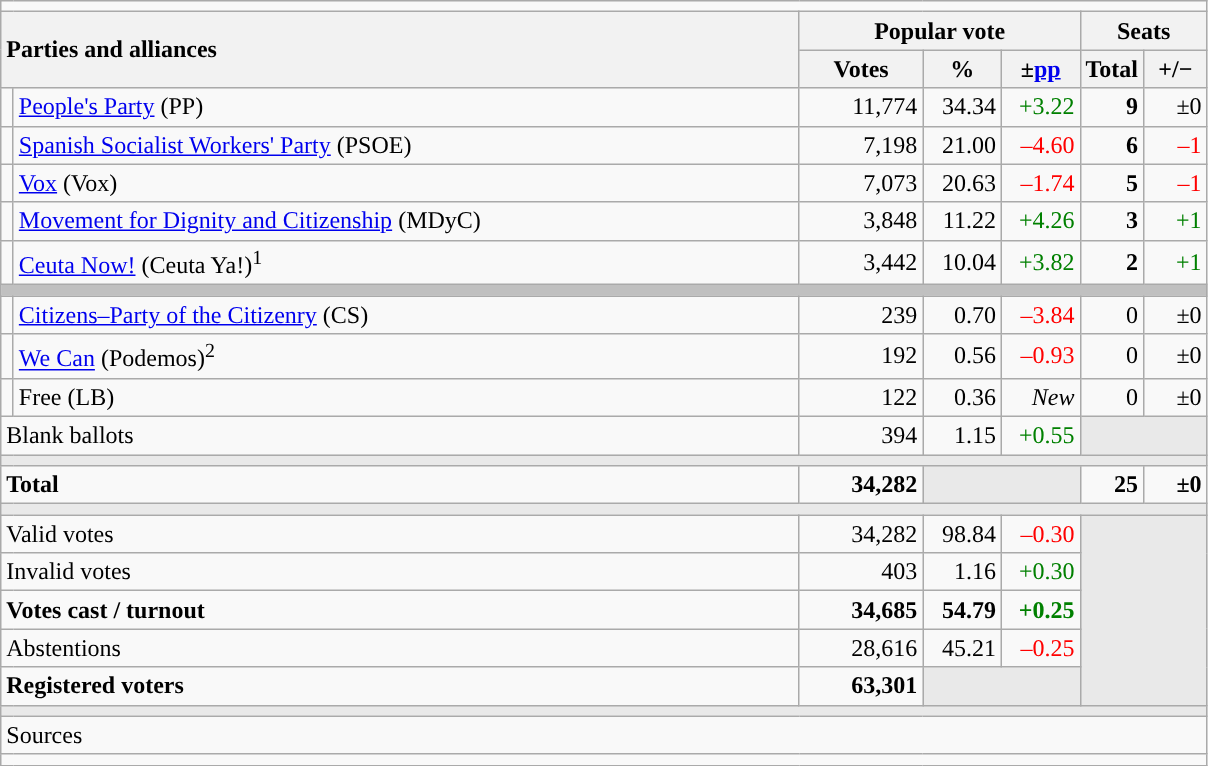<table class="wikitable" style="text-align:right;">
<tr>
<td colspan="7"></td>
</tr>
<tr>
<th style="text-align:left;" rowspan="2" colspan="2" width="525">Parties and alliances</th>
<th colspan="3">Popular vote</th>
<th colspan="2">Seats</th>
</tr>
<tr>
<th width="75">Votes</th>
<th width="45">%</th>
<th width="45">±<a href='#'>pp</a></th>
<th width="35">Total</th>
<th width="35">+/−</th>
</tr>
<tr>
<td width="1" style="color:inherit;background:"></td>
<td align="left"><a href='#'>People's Party</a> (PP)</td>
<td>11,774</td>
<td>34.34</td>
<td style="color:green;">+3.22</td>
<td><strong>9</strong></td>
<td>±0</td>
</tr>
<tr>
<td style="color:inherit;background:"></td>
<td align="left"><a href='#'>Spanish Socialist Workers' Party</a> (PSOE)</td>
<td>7,198</td>
<td>21.00</td>
<td style="color:red;">–4.60</td>
<td><strong>6</strong></td>
<td style="color:red;">–1</td>
</tr>
<tr>
<td style="color:inherit;background:"></td>
<td align="left"><a href='#'>Vox</a> (Vox)</td>
<td>7,073</td>
<td>20.63</td>
<td style="color:red;">–1.74</td>
<td><strong>5</strong></td>
<td style="color:red;">–1</td>
</tr>
<tr>
<td style="color:inherit;background:"></td>
<td align="left"><a href='#'>Movement for Dignity and Citizenship</a> (MDyC)</td>
<td>3,848</td>
<td>11.22</td>
<td style="color:green;">+4.26</td>
<td><strong>3</strong></td>
<td style="color:green;">+1</td>
</tr>
<tr>
<td style="color:inherit;background:"></td>
<td align="left"><a href='#'>Ceuta Now!</a> (Ceuta Ya!)<sup>1</sup></td>
<td>3,442</td>
<td>10.04</td>
<td style="color:green;">+3.82</td>
<td><strong>2</strong></td>
<td style="color:green;">+1</td>
</tr>
<tr>
<td colspan="7" bgcolor="#C0C0C0"></td>
</tr>
<tr>
<td style="color:inherit;background:"></td>
<td align="left"><a href='#'>Citizens–Party of the Citizenry</a> (CS)</td>
<td>239</td>
<td>0.70</td>
<td style="color:red;">–3.84</td>
<td>0</td>
<td>±0</td>
</tr>
<tr>
<td style="color:inherit;background:"></td>
<td align="left"><a href='#'>We Can</a> (Podemos)<sup>2</sup></td>
<td>192</td>
<td>0.56</td>
<td style="color:red;">–0.93</td>
<td>0</td>
<td>±0</td>
</tr>
<tr>
<td style="color:inherit;background:"></td>
<td align="left">Free (LB)</td>
<td>122</td>
<td>0.36</td>
<td><em>New</em></td>
<td>0</td>
<td>±0</td>
</tr>
<tr>
<td align="left" colspan="2">Blank ballots</td>
<td>394</td>
<td>1.15</td>
<td style="color:green;">+0.55</td>
<td bgcolor="#E9E9E9" colspan="2"></td>
</tr>
<tr>
<td colspan="7" bgcolor="#E9E9E9"></td>
</tr>
<tr style="font-weight:bold;">
<td align="left" colspan="2">Total</td>
<td>34,282</td>
<td bgcolor="#E9E9E9" colspan="2"></td>
<td>25</td>
<td>±0</td>
</tr>
<tr>
<td colspan="7" bgcolor="#E9E9E9"></td>
</tr>
<tr>
<td align="left" colspan="2">Valid votes</td>
<td>34,282</td>
<td>98.84</td>
<td style="color:red;">–0.30</td>
<td bgcolor="#E9E9E9" colspan="2" rowspan="5"></td>
</tr>
<tr>
<td align="left" colspan="2">Invalid votes</td>
<td>403</td>
<td>1.16</td>
<td style="color:green;">+0.30</td>
</tr>
<tr style="font-weight:bold;">
<td align="left" colspan="2">Votes cast / turnout</td>
<td>34,685</td>
<td>54.79</td>
<td style="color:green;">+0.25</td>
</tr>
<tr>
<td align="left" colspan="2">Abstentions</td>
<td>28,616</td>
<td>45.21</td>
<td style="color:red;">–0.25</td>
</tr>
<tr style="font-weight:bold;">
<td align="left" colspan="2">Registered voters</td>
<td>63,301</td>
<td bgcolor="#E9E9E9" colspan="2"></td>
</tr>
<tr>
<td colspan="7" bgcolor="#E9E9E9"></td>
</tr>
<tr>
<td align="left" colspan="7">Sources</td>
</tr>
<tr>
<td colspan="7" style="text-align:left; max-width:790px;"></td>
</tr>
</table>
